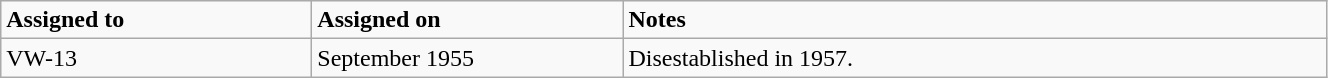<table class="wikitable" style="width: 70%;">
<tr>
<td style="width: 200px;"><strong>Assigned to</strong></td>
<td style="width: 200px;"><strong>Assigned on</strong></td>
<td><strong>Notes</strong></td>
</tr>
<tr>
<td>VW-13</td>
<td>September 1955</td>
<td>Disestablished in 1957.</td>
</tr>
</table>
